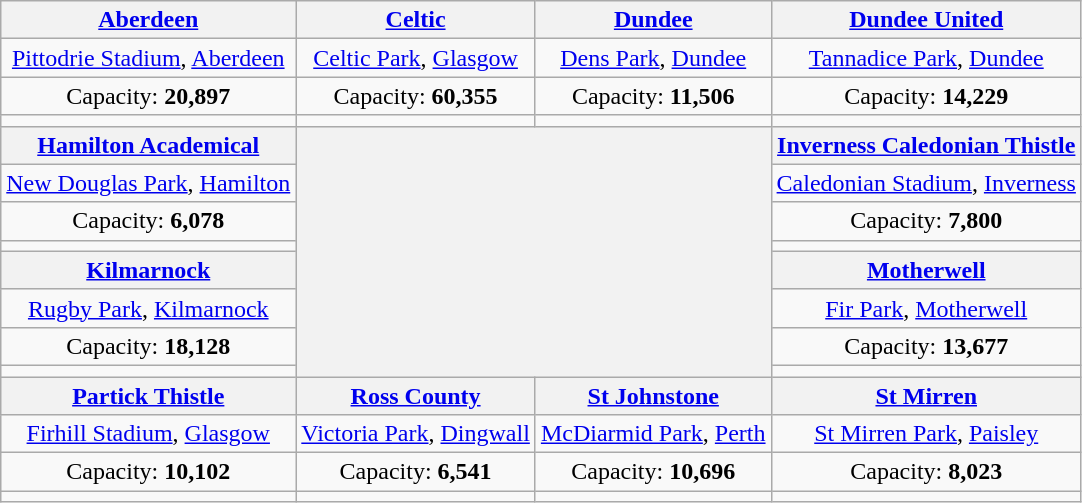<table class="wikitable" style="text-align:center">
<tr>
<th><a href='#'>Aberdeen</a></th>
<th><a href='#'>Celtic</a></th>
<th><a href='#'>Dundee</a></th>
<th><a href='#'>Dundee United</a></th>
</tr>
<tr>
<td><a href='#'>Pittodrie Stadium</a>, <a href='#'>Aberdeen</a></td>
<td><a href='#'>Celtic Park</a>, <a href='#'>Glasgow</a></td>
<td><a href='#'>Dens Park</a>, <a href='#'>Dundee</a></td>
<td><a href='#'>Tannadice Park</a>, <a href='#'>Dundee</a></td>
</tr>
<tr>
<td>Capacity: <strong>20,897</strong></td>
<td>Capacity: <strong>60,355</strong></td>
<td>Capacity: <strong>11,506</strong></td>
<td>Capacity: <strong>14,229</strong></td>
</tr>
<tr>
<td></td>
<td></td>
<td></td>
<td></td>
</tr>
<tr>
<th><a href='#'>Hamilton Academical</a></th>
<th rowspan="8" colspan="2"></th>
<th><a href='#'>Inverness Caledonian Thistle</a></th>
</tr>
<tr>
<td><a href='#'>New Douglas Park</a>, <a href='#'>Hamilton</a></td>
<td><a href='#'>Caledonian Stadium</a>, <a href='#'>Inverness</a></td>
</tr>
<tr>
<td>Capacity: <strong>6,078</strong></td>
<td>Capacity: <strong>7,800</strong></td>
</tr>
<tr>
<td></td>
<td></td>
</tr>
<tr>
<th><a href='#'>Kilmarnock</a></th>
<th><a href='#'>Motherwell</a></th>
</tr>
<tr>
<td><a href='#'>Rugby Park</a>, <a href='#'>Kilmarnock</a></td>
<td><a href='#'>Fir Park</a>, <a href='#'>Motherwell</a></td>
</tr>
<tr>
<td>Capacity: <strong>18,128</strong></td>
<td>Capacity: <strong>13,677</strong></td>
</tr>
<tr>
<td></td>
<td></td>
</tr>
<tr>
<th><a href='#'>Partick Thistle</a></th>
<th><a href='#'>Ross County</a></th>
<th><a href='#'>St Johnstone</a></th>
<th><a href='#'>St Mirren</a></th>
</tr>
<tr>
<td><a href='#'>Firhill Stadium</a>, <a href='#'>Glasgow</a></td>
<td><a href='#'>Victoria Park</a>, <a href='#'>Dingwall</a></td>
<td><a href='#'>McDiarmid Park</a>, <a href='#'>Perth</a></td>
<td><a href='#'>St Mirren Park</a>, <a href='#'>Paisley</a></td>
</tr>
<tr>
<td>Capacity: <strong>10,102</strong></td>
<td>Capacity: <strong>6,541</strong></td>
<td>Capacity: <strong>10,696</strong></td>
<td>Capacity: <strong>8,023</strong></td>
</tr>
<tr>
<td></td>
<td></td>
<td></td>
<td></td>
</tr>
</table>
